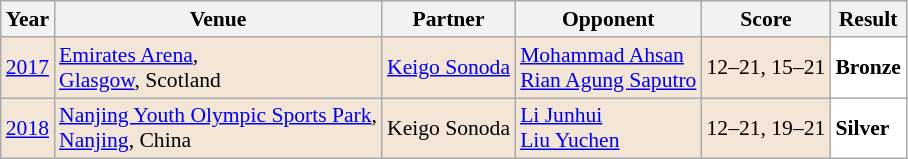<table class="sortable wikitable" style="font-size: 90%;">
<tr>
<th>Year</th>
<th>Venue</th>
<th>Partner</th>
<th>Opponent</th>
<th>Score</th>
<th>Result</th>
</tr>
<tr style="background:#F3E6D7">
<td align="center"><a href='#'>2017</a></td>
<td align="left"><a href='#'>Emirates Arena</a>,<br><a href='#'>Glasgow</a>, Scotland</td>
<td align="left"> <a href='#'>Keigo Sonoda</a></td>
<td align="left"> <a href='#'>Mohammad Ahsan</a><br> <a href='#'>Rian Agung Saputro</a></td>
<td align="left">12–21, 15–21</td>
<td style="text-align:left; background:white"> <strong>Bronze</strong></td>
</tr>
<tr style="background:#F3E6D7">
<td align="center"><a href='#'>2018</a></td>
<td align="left"><a href='#'>Nanjing Youth Olympic Sports Park</a>,<br><a href='#'>Nanjing</a>, China</td>
<td align="left"> Keigo Sonoda</td>
<td align="left"> <a href='#'>Li Junhui</a><br> <a href='#'>Liu Yuchen</a></td>
<td align="left">12–21, 19–21</td>
<td style="text-align:left; background:white"> <strong>Silver</strong></td>
</tr>
</table>
